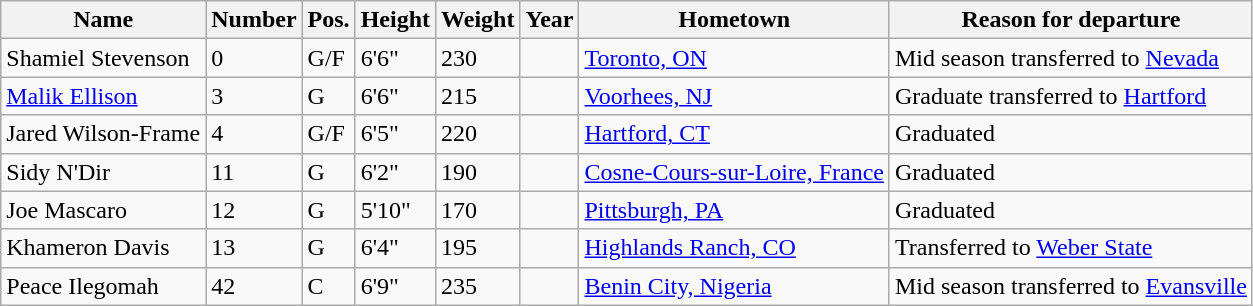<table class="wikitable sortable" border="1">
<tr>
<th>Name</th>
<th>Number</th>
<th>Pos.</th>
<th>Height</th>
<th>Weight</th>
<th>Year</th>
<th>Hometown</th>
<th class="unsortable">Reason for departure</th>
</tr>
<tr>
<td>Shamiel Stevenson</td>
<td>0</td>
<td>G/F</td>
<td>6'6"</td>
<td>230</td>
<td></td>
<td><a href='#'>Toronto, ON</a></td>
<td>Mid season transferred to <a href='#'>Nevada</a></td>
</tr>
<tr>
<td><a href='#'>Malik Ellison</a></td>
<td>3</td>
<td>G</td>
<td>6'6"</td>
<td>215</td>
<td></td>
<td><a href='#'>Voorhees, NJ</a></td>
<td>Graduate transferred to <a href='#'>Hartford</a></td>
</tr>
<tr>
<td>Jared Wilson-Frame</td>
<td>4</td>
<td>G/F</td>
<td>6'5"</td>
<td>220</td>
<td></td>
<td><a href='#'>Hartford, CT</a></td>
<td>Graduated</td>
</tr>
<tr>
<td>Sidy N'Dir</td>
<td>11</td>
<td>G</td>
<td>6'2"</td>
<td>190</td>
<td></td>
<td><a href='#'>Cosne-Cours-sur-Loire, France</a></td>
<td>Graduated</td>
</tr>
<tr>
<td>Joe Mascaro</td>
<td>12</td>
<td>G</td>
<td>5'10"</td>
<td>170</td>
<td></td>
<td><a href='#'>Pittsburgh, PA</a></td>
<td>Graduated</td>
</tr>
<tr>
<td>Khameron Davis</td>
<td>13</td>
<td>G</td>
<td>6'4"</td>
<td>195</td>
<td></td>
<td><a href='#'>Highlands Ranch, CO</a></td>
<td>Transferred to <a href='#'>Weber State</a></td>
</tr>
<tr>
<td>Peace Ilegomah</td>
<td>42</td>
<td>C</td>
<td>6'9"</td>
<td>235</td>
<td></td>
<td><a href='#'>Benin City, Nigeria</a></td>
<td>Mid season transferred to <a href='#'>Evansville</a></td>
</tr>
</table>
